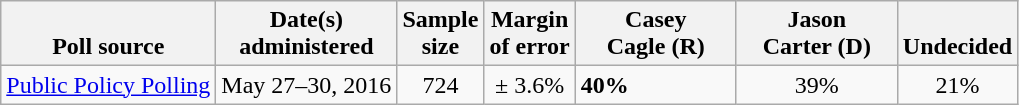<table class="wikitable">
<tr valign=bottom>
<th>Poll source</th>
<th>Date(s)<br>administered</th>
<th>Sample<br>size</th>
<th>Margin<br>of error</th>
<th style="width:100px;">Casey<br>Cagle (R)</th>
<th style="width:100px;">Jason<br>Carter (D)</th>
<th>Undecided</th>
</tr>
<tr>
<td><a href='#'>Public Policy Polling</a></td>
<td align=center>May 27–30, 2016</td>
<td align=center>724</td>
<td align=center>± 3.6%</td>
<td><strong>40%</strong></td>
<td align=center>39%</td>
<td align=center>21%</td>
</tr>
</table>
